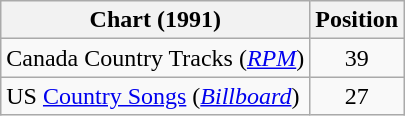<table class="wikitable">
<tr>
<th scope="col">Chart (1991)</th>
<th scope="col">Position</th>
</tr>
<tr>
<td>Canada Country Tracks (<em><a href='#'>RPM</a></em>)</td>
<td align="center">39</td>
</tr>
<tr>
<td>US <a href='#'>Country Songs</a> (<em><a href='#'>Billboard</a></em>)</td>
<td align="center">27</td>
</tr>
</table>
